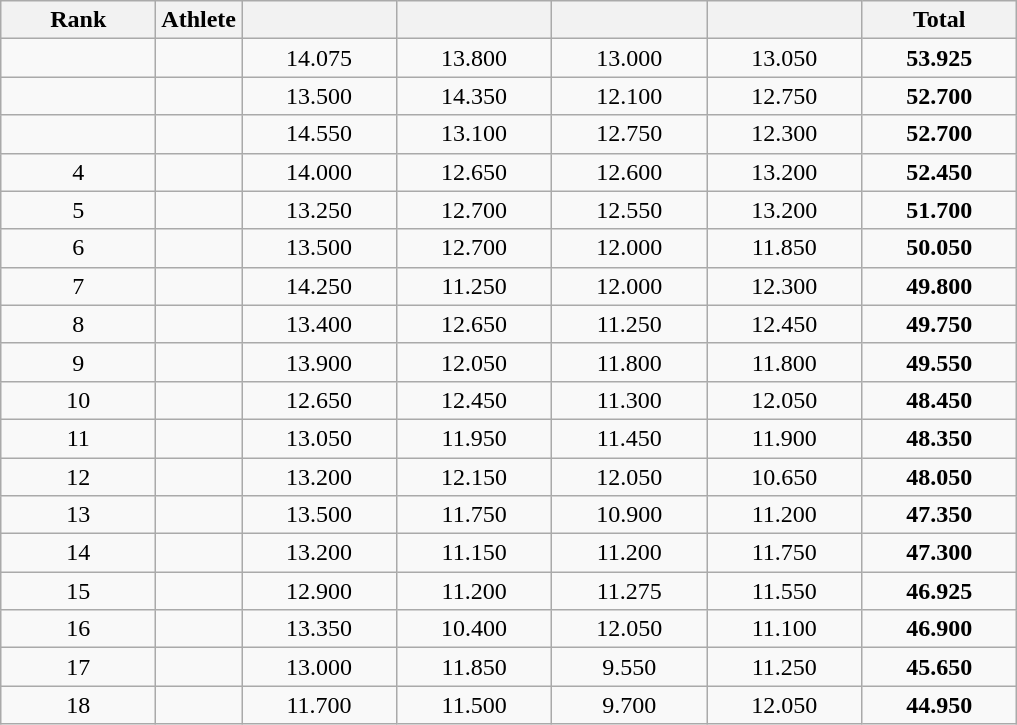<table class="wikitable" style="text-align:center">
<tr>
<th style="width:6em">Rank</th>
<th>Athlete</th>
<th style="width:6em"></th>
<th style="width:6em"></th>
<th style="width:6em"></th>
<th style="width:6em"></th>
<th style="width:6em">Total</th>
</tr>
<tr>
<td></td>
<td align="left"></td>
<td>14.075</td>
<td>13.800</td>
<td>13.000</td>
<td>13.050</td>
<td><strong>53.925</strong></td>
</tr>
<tr>
<td></td>
<td align="left"></td>
<td>13.500</td>
<td>14.350</td>
<td>12.100</td>
<td>12.750</td>
<td><strong>52.700</strong></td>
</tr>
<tr>
<td></td>
<td align="left"></td>
<td>14.550</td>
<td>13.100</td>
<td>12.750</td>
<td>12.300</td>
<td><strong>52.700</strong></td>
</tr>
<tr>
<td>4</td>
<td align="left"></td>
<td>14.000</td>
<td>12.650</td>
<td>12.600</td>
<td>13.200</td>
<td><strong>52.450</strong></td>
</tr>
<tr>
<td>5</td>
<td align="left"></td>
<td>13.250</td>
<td>12.700</td>
<td>12.550</td>
<td>13.200</td>
<td><strong>51.700</strong></td>
</tr>
<tr>
<td>6</td>
<td align="left"></td>
<td>13.500</td>
<td>12.700</td>
<td>12.000</td>
<td>11.850</td>
<td><strong>50.050</strong></td>
</tr>
<tr>
<td>7</td>
<td align="left"></td>
<td>14.250</td>
<td>11.250</td>
<td>12.000</td>
<td>12.300</td>
<td><strong>49.800</strong></td>
</tr>
<tr>
<td>8</td>
<td align="left"></td>
<td>13.400</td>
<td>12.650</td>
<td>11.250</td>
<td>12.450</td>
<td><strong>49.750</strong></td>
</tr>
<tr>
<td>9</td>
<td align="left"></td>
<td>13.900</td>
<td>12.050</td>
<td>11.800</td>
<td>11.800</td>
<td><strong>49.550</strong></td>
</tr>
<tr>
<td>10</td>
<td align="left"></td>
<td>12.650</td>
<td>12.450</td>
<td>11.300</td>
<td>12.050</td>
<td><strong>48.450</strong></td>
</tr>
<tr>
<td>11</td>
<td align="left"></td>
<td>13.050</td>
<td>11.950</td>
<td>11.450</td>
<td>11.900</td>
<td><strong>48.350</strong></td>
</tr>
<tr>
<td>12</td>
<td align="left"></td>
<td>13.200</td>
<td>12.150</td>
<td>12.050</td>
<td>10.650</td>
<td><strong>48.050</strong></td>
</tr>
<tr>
<td>13</td>
<td align="left"></td>
<td>13.500</td>
<td>11.750</td>
<td>10.900</td>
<td>11.200</td>
<td><strong>47.350</strong></td>
</tr>
<tr>
<td>14</td>
<td align="left"></td>
<td>13.200</td>
<td>11.150</td>
<td>11.200</td>
<td>11.750</td>
<td><strong>47.300</strong></td>
</tr>
<tr>
<td>15</td>
<td align="left"></td>
<td>12.900</td>
<td>11.200</td>
<td>11.275</td>
<td>11.550</td>
<td><strong>46.925</strong></td>
</tr>
<tr>
<td>16</td>
<td align="left"></td>
<td>13.350</td>
<td>10.400</td>
<td>12.050</td>
<td>11.100</td>
<td><strong>46.900</strong></td>
</tr>
<tr>
<td>17</td>
<td align="left"></td>
<td>13.000</td>
<td>11.850</td>
<td>9.550</td>
<td>11.250</td>
<td><strong>45.650</strong></td>
</tr>
<tr>
<td>18</td>
<td align="left"></td>
<td>11.700</td>
<td>11.500</td>
<td>9.700</td>
<td>12.050</td>
<td><strong>44.950</strong></td>
</tr>
</table>
